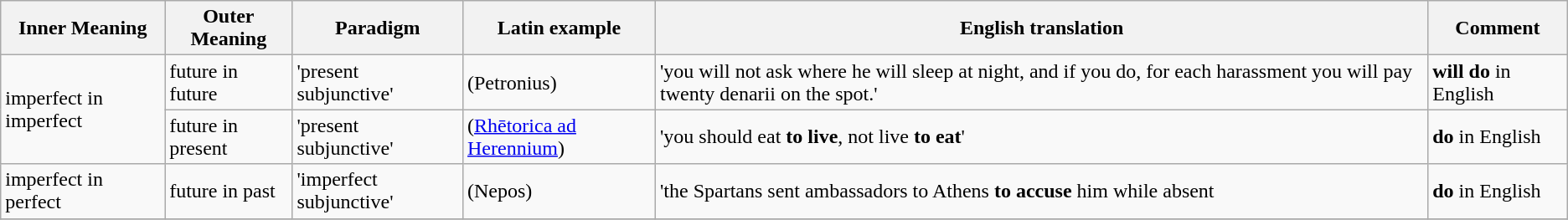<table class="wikitable">
<tr>
<th>Inner Meaning</th>
<th>Outer Meaning</th>
<th>Paradigm</th>
<th>Latin example</th>
<th>English translation</th>
<th>Comment</th>
</tr>
<tr>
<td rowspan=2>imperfect in imperfect</td>
<td rowspan=1>future in future</td>
<td rowspan=1>'present subjunctive'</td>
<td> (Petronius)</td>
<td>'you will not ask where he will sleep at night, and if you do, for each harassment you will pay twenty denarii on the spot.'</td>
<td rowspan=1><strong>will do</strong> in English</td>
</tr>
<tr>
<td rowspan=1>future in present</td>
<td rowspan=1>'present subjunctive'</td>
<td> (<a href='#'>Rhētorica ad Herennium</a>)</td>
<td>'you should eat <strong>to live</strong>, not live <strong>to eat</strong>'</td>
<td rowspan=1><strong>do</strong> in English</td>
</tr>
<tr>
<td rowspan=1>imperfect in perfect</td>
<td rowspan=1>future in past</td>
<td rowspan=1>'imperfect subjunctive'</td>
<td> (Nepos)</td>
<td>'the Spartans sent ambassadors to Athens <strong>to accuse</strong> him while absent</td>
<td rowspan=1><strong>do</strong> in English</td>
</tr>
<tr>
</tr>
</table>
